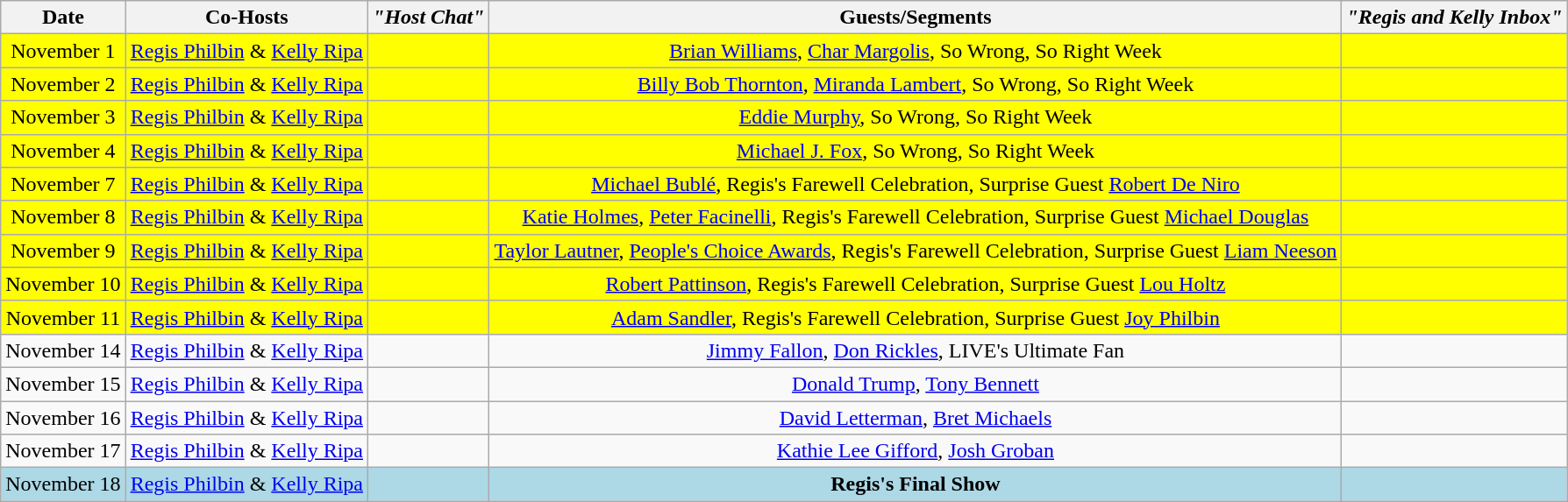<table class="wikitable sortable" style="text-align:center;">
<tr>
<th>Date</th>
<th>Co-Hosts</th>
<th><em>"Host Chat"</em></th>
<th>Guests/Segments</th>
<th><em>"Regis and Kelly Inbox"</em></th>
</tr>
<tr style="background:yellow;">
<td>November 1</td>
<td><a href='#'>Regis Philbin</a> & <a href='#'>Kelly Ripa</a></td>
<td></td>
<td><a href='#'>Brian Williams</a>, <a href='#'>Char Margolis</a>, So Wrong, So Right Week</td>
<td></td>
</tr>
<tr style="background:yellow;">
<td>November 2</td>
<td><a href='#'>Regis Philbin</a> & <a href='#'>Kelly Ripa</a></td>
<td></td>
<td><a href='#'>Billy Bob Thornton</a>, <a href='#'>Miranda Lambert</a>, So Wrong, So Right Week</td>
<td></td>
</tr>
<tr style="background:yellow;">
<td>November 3</td>
<td><a href='#'>Regis Philbin</a> & <a href='#'>Kelly Ripa</a></td>
<td></td>
<td><a href='#'>Eddie Murphy</a>, So Wrong, So Right Week</td>
<td></td>
</tr>
<tr style="background:yellow;">
<td>November 4</td>
<td><a href='#'>Regis Philbin</a> & <a href='#'>Kelly Ripa</a></td>
<td></td>
<td><a href='#'>Michael J. Fox</a>, So Wrong, So Right Week</td>
<td></td>
</tr>
<tr style="background:yellow;">
<td>November 7</td>
<td><a href='#'>Regis Philbin</a> & <a href='#'>Kelly Ripa</a></td>
<td></td>
<td><a href='#'>Michael Bublé</a>, Regis's Farewell Celebration, Surprise Guest <a href='#'>Robert De Niro</a></td>
<td></td>
</tr>
<tr style="background:yellow;">
<td>November 8</td>
<td><a href='#'>Regis Philbin</a> & <a href='#'>Kelly Ripa</a></td>
<td></td>
<td><a href='#'>Katie Holmes</a>, <a href='#'>Peter Facinelli</a>, Regis's Farewell Celebration, Surprise Guest <a href='#'>Michael Douglas</a></td>
<td></td>
</tr>
<tr style="background:yellow;">
<td>November 9</td>
<td><a href='#'>Regis Philbin</a> & <a href='#'>Kelly Ripa</a></td>
<td></td>
<td><a href='#'>Taylor Lautner</a>, <a href='#'>People's Choice Awards</a>, Regis's Farewell Celebration, Surprise Guest <a href='#'>Liam Neeson</a></td>
<td></td>
</tr>
<tr style="background:yellow;">
<td>November 10</td>
<td><a href='#'>Regis Philbin</a> & <a href='#'>Kelly Ripa</a></td>
<td></td>
<td><a href='#'>Robert Pattinson</a>, Regis's Farewell Celebration, Surprise Guest <a href='#'>Lou Holtz</a></td>
<td></td>
</tr>
<tr style="background:yellow;">
<td>November 11</td>
<td><a href='#'>Regis Philbin</a> & <a href='#'>Kelly Ripa</a></td>
<td></td>
<td><a href='#'>Adam Sandler</a>, Regis's Farewell Celebration, Surprise Guest <a href='#'>Joy Philbin</a></td>
<td></td>
</tr>
<tr>
<td>November 14</td>
<td><a href='#'>Regis Philbin</a> & <a href='#'>Kelly Ripa</a></td>
<td></td>
<td><a href='#'>Jimmy Fallon</a>, <a href='#'>Don Rickles</a>, LIVE's Ultimate Fan</td>
<td></td>
</tr>
<tr>
<td>November 15</td>
<td><a href='#'>Regis Philbin</a> & <a href='#'>Kelly Ripa</a></td>
<td></td>
<td><a href='#'>Donald Trump</a>, <a href='#'>Tony Bennett</a></td>
<td></td>
</tr>
<tr>
<td>November 16</td>
<td><a href='#'>Regis Philbin</a> & <a href='#'>Kelly Ripa</a></td>
<td></td>
<td><a href='#'>David Letterman</a>, <a href='#'>Bret Michaels</a></td>
<td></td>
</tr>
<tr>
<td>November 17</td>
<td><a href='#'>Regis Philbin</a> & <a href='#'>Kelly Ripa</a></td>
<td></td>
<td><a href='#'>Kathie Lee Gifford</a>, <a href='#'>Josh Groban</a></td>
<td></td>
</tr>
<tr style="background:lightblue;">
<td>November 18</td>
<td><a href='#'>Regis Philbin</a> & <a href='#'>Kelly Ripa</a></td>
<td></td>
<td><strong>Regis's Final Show</strong></td>
<td></td>
</tr>
</table>
